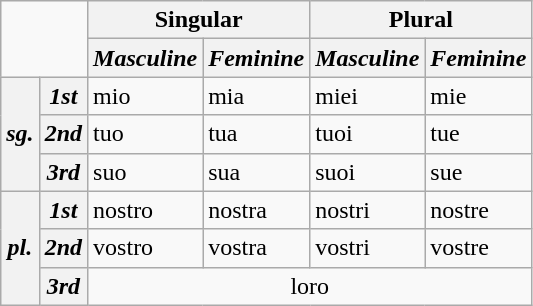<table class="wikitable">
<tr>
<td colspan="2" rowspan="2" style="border: none;"></td>
<th colspan="2">Singular</th>
<th colspan="2">Plural</th>
</tr>
<tr>
<th><em>Masculine</em></th>
<th><em>Feminine</em></th>
<th><em>Masculine</em></th>
<th><em>Feminine</em></th>
</tr>
<tr>
<th rowspan="3"><em>sg.</em></th>
<th><em>1st</em></th>
<td>mio</td>
<td>mia</td>
<td>miei</td>
<td>mie</td>
</tr>
<tr>
<th><em>2nd</em></th>
<td>tuo</td>
<td>tua</td>
<td>tuoi</td>
<td>tue</td>
</tr>
<tr>
<th><em>3rd</em></th>
<td>suo</td>
<td>sua</td>
<td>suoi</td>
<td>sue</td>
</tr>
<tr>
<th rowspan="3"><em>pl.</em></th>
<th><em>1st</em></th>
<td>nostro</td>
<td>nostra</td>
<td>nostri</td>
<td>nostre</td>
</tr>
<tr>
<th><em>2nd</em></th>
<td>vostro</td>
<td>vostra</td>
<td>vostri</td>
<td>vostre</td>
</tr>
<tr>
<th><em>3rd</em></th>
<td colspan="4" align="center">loro</td>
</tr>
</table>
